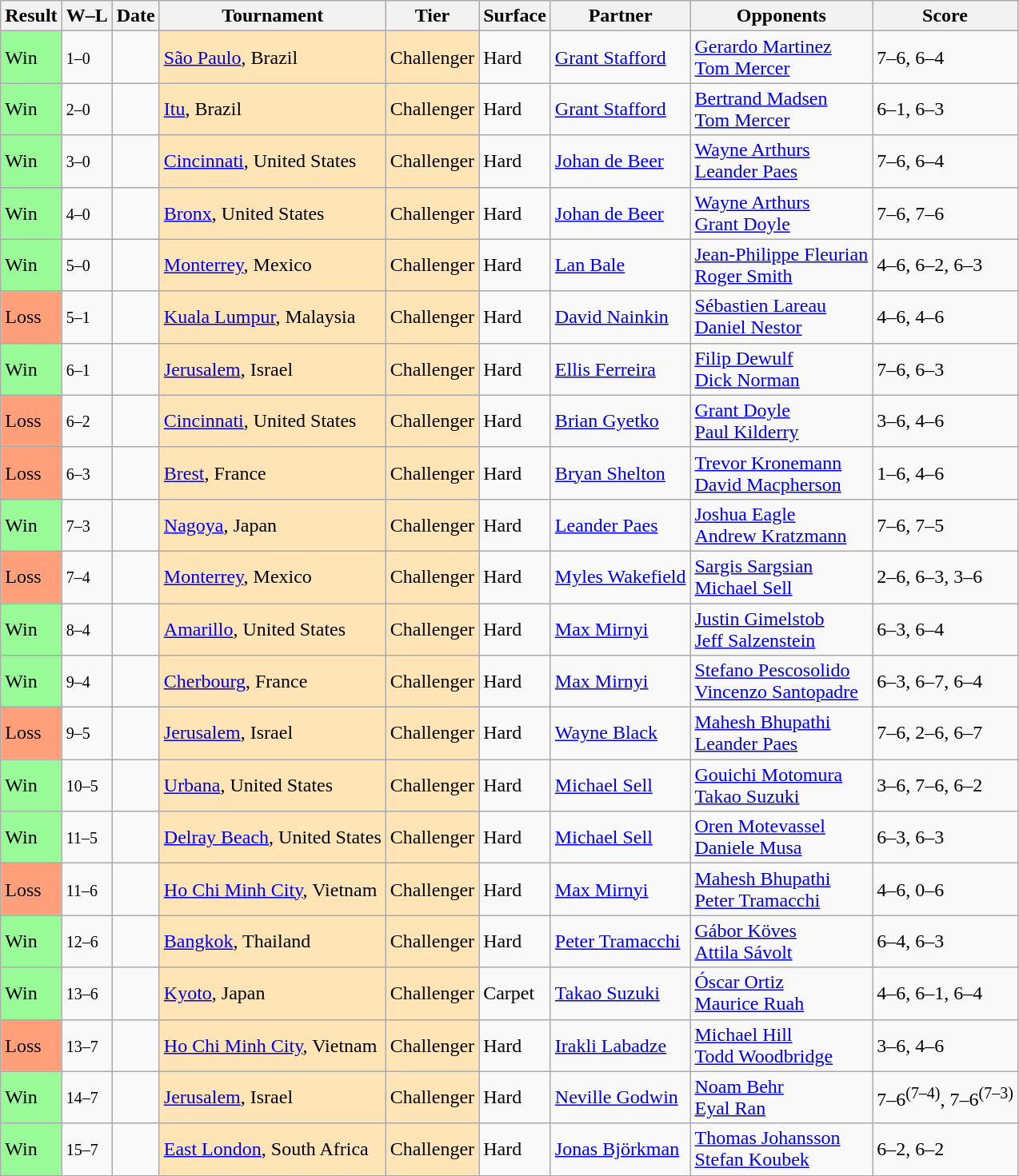<table class="sortable wikitable">
<tr>
<th>Result</th>
<th class="unsortable">W–L</th>
<th>Date</th>
<th>Tournament</th>
<th>Tier</th>
<th>Surface</th>
<th>Partner</th>
<th>Opponents</th>
<th class="unsortable">Score</th>
</tr>
<tr>
<td style="background:#98fb98;">Win</td>
<td><small>1–0</small></td>
<td></td>
<td style="background:moccasin;"><a href='#'>São Paulo</a>, Brazil</td>
<td style="background:moccasin;">Challenger</td>
<td>Hard</td>
<td> <a href='#'>Grant Stafford</a></td>
<td> <a href='#'>Gerardo Martinez</a> <br>  <a href='#'>Tom Mercer</a></td>
<td>7–6, 6–4</td>
</tr>
<tr>
<td style="background:#98fb98;">Win</td>
<td><small>2–0</small></td>
<td></td>
<td style="background:moccasin;"><a href='#'>Itu</a>, Brazil</td>
<td style="background:moccasin;">Challenger</td>
<td>Hard</td>
<td> <a href='#'>Grant Stafford</a></td>
<td> <a href='#'>Bertrand Madsen</a> <br>  <a href='#'>Tom Mercer</a></td>
<td>6–1, 6–3</td>
</tr>
<tr>
<td style="background:#98fb98;">Win</td>
<td><small>3–0</small></td>
<td></td>
<td style="background:moccasin;"><a href='#'>Cincinnati</a>, United States</td>
<td style="background:moccasin;">Challenger</td>
<td>Hard</td>
<td> <a href='#'>Johan de Beer</a></td>
<td> <a href='#'>Wayne Arthurs</a> <br>  <a href='#'>Leander Paes</a></td>
<td>7–6, 6–4</td>
</tr>
<tr>
<td style="background:#98fb98;">Win</td>
<td><small>4–0</small></td>
<td></td>
<td style="background:moccasin;"><a href='#'>Bronx</a>, United States</td>
<td style="background:moccasin;">Challenger</td>
<td>Hard</td>
<td> <a href='#'>Johan de Beer</a></td>
<td> <a href='#'>Wayne Arthurs</a> <br>  <a href='#'>Grant Doyle</a></td>
<td>7–6, 7–6</td>
</tr>
<tr>
<td style="background:#98fb98;">Win</td>
<td><small>5–0</small></td>
<td></td>
<td style="background:moccasin;"><a href='#'>Monterrey</a>, Mexico</td>
<td style="background:moccasin;">Challenger</td>
<td>Hard</td>
<td> <a href='#'>Lan Bale</a></td>
<td> <a href='#'>Jean-Philippe Fleurian</a> <br>  <a href='#'>Roger Smith</a></td>
<td>4–6, 6–2, 6–3</td>
</tr>
<tr>
<td style="background:#ffa07a;">Loss</td>
<td><small>5–1</small></td>
<td></td>
<td style="background:moccasin;"><a href='#'>Kuala Lumpur</a>, Malaysia</td>
<td style="background:moccasin;">Challenger</td>
<td>Hard</td>
<td> <a href='#'>David Nainkin</a></td>
<td> <a href='#'>Sébastien Lareau</a> <br>  <a href='#'>Daniel Nestor</a></td>
<td>4–6, 4–6</td>
</tr>
<tr>
<td style="background:#98fb98;">Win</td>
<td><small>6–1</small></td>
<td></td>
<td style="background:moccasin;"><a href='#'>Jerusalem</a>, Israel</td>
<td style="background:moccasin;">Challenger</td>
<td>Hard</td>
<td> <a href='#'>Ellis Ferreira</a></td>
<td> <a href='#'>Filip Dewulf</a> <br>  <a href='#'>Dick Norman</a></td>
<td>7–6, 6–3</td>
</tr>
<tr>
<td style="background:#ffa07a;">Loss</td>
<td><small>6–2</small></td>
<td></td>
<td style="background:moccasin;"><a href='#'>Cincinnati</a>, United States</td>
<td style="background:moccasin;">Challenger</td>
<td>Hard</td>
<td> <a href='#'>Brian Gyetko</a></td>
<td> <a href='#'>Grant Doyle</a> <br>  <a href='#'>Paul Kilderry</a></td>
<td>3–6, 4–6</td>
</tr>
<tr>
<td style="background:#ffa07a;">Loss</td>
<td><small>6–3</small></td>
<td></td>
<td style="background:moccasin;"><a href='#'>Brest</a>, France</td>
<td style="background:moccasin;">Challenger</td>
<td>Hard</td>
<td> <a href='#'>Bryan Shelton</a></td>
<td> <a href='#'>Trevor Kronemann</a> <br>  <a href='#'>David Macpherson</a></td>
<td>1–6, 4–6</td>
</tr>
<tr>
<td style="background:#98fb98;">Win</td>
<td><small>7–3</small></td>
<td></td>
<td style="background:moccasin;"><a href='#'>Nagoya</a>, Japan</td>
<td style="background:moccasin;">Challenger</td>
<td>Hard</td>
<td> <a href='#'>Leander Paes</a></td>
<td> <a href='#'>Joshua Eagle</a> <br>  <a href='#'>Andrew Kratzmann</a></td>
<td>7–6, 7–5</td>
</tr>
<tr>
<td style="background:#ffa07a;">Loss</td>
<td><small>7–4</small></td>
<td></td>
<td style="background:moccasin;"><a href='#'>Monterrey</a>, Mexico</td>
<td style="background:moccasin;">Challenger</td>
<td>Hard</td>
<td> <a href='#'>Myles Wakefield</a></td>
<td> <a href='#'>Sargis Sargsian</a> <br>  <a href='#'>Michael Sell</a></td>
<td>2–6, 6–3, 3–6</td>
</tr>
<tr>
<td style="background:#98fb98;">Win</td>
<td><small>8–4</small></td>
<td></td>
<td style="background:moccasin;"><a href='#'>Amarillo</a>, United States</td>
<td style="background:moccasin;">Challenger</td>
<td>Hard</td>
<td> <a href='#'>Max Mirnyi</a></td>
<td> <a href='#'>Justin Gimelstob</a> <br>  <a href='#'>Jeff Salzenstein</a></td>
<td>6–3, 6–4</td>
</tr>
<tr>
<td style="background:#98fb98;">Win</td>
<td><small>9–4</small></td>
<td></td>
<td style="background:moccasin;"><a href='#'>Cherbourg</a>, France</td>
<td style="background:moccasin;">Challenger</td>
<td>Hard</td>
<td> <a href='#'>Max Mirnyi</a></td>
<td> <a href='#'>Stefano Pescosolido</a> <br>  <a href='#'>Vincenzo Santopadre</a></td>
<td>6–3, 6–7, 6–4</td>
</tr>
<tr>
<td style="background:#ffa07a;">Loss</td>
<td><small>9–5</small></td>
<td></td>
<td style="background:moccasin;"><a href='#'>Jerusalem</a>, Israel</td>
<td style="background:moccasin;">Challenger</td>
<td>Hard</td>
<td> <a href='#'>Wayne Black</a></td>
<td> <a href='#'>Mahesh Bhupathi</a> <br>  <a href='#'>Leander Paes</a></td>
<td>7–6, 2–6, 6–7</td>
</tr>
<tr>
<td style="background:#98fb98;">Win</td>
<td><small>10–5</small></td>
<td></td>
<td style="background:moccasin;"><a href='#'>Urbana</a>, United States</td>
<td style="background:moccasin;">Challenger</td>
<td>Hard</td>
<td> <a href='#'>Michael Sell</a></td>
<td> <a href='#'>Gouichi Motomura</a> <br>  <a href='#'>Takao Suzuki</a></td>
<td>3–6, 7–6, 6–2</td>
</tr>
<tr>
<td style="background:#98fb98;">Win</td>
<td><small>11–5</small></td>
<td></td>
<td style="background:moccasin;"><a href='#'>Delray Beach</a>, United States</td>
<td style="background:moccasin;">Challenger</td>
<td>Hard</td>
<td> <a href='#'>Michael Sell</a></td>
<td> <a href='#'>Oren Motevassel</a> <br>  <a href='#'>Daniele Musa</a></td>
<td>6–3, 6–3</td>
</tr>
<tr>
<td style="background:#ffa07a;">Loss</td>
<td><small>11–6</small></td>
<td></td>
<td style="background:moccasin;"><a href='#'>Ho Chi Minh City</a>, Vietnam</td>
<td style="background:moccasin;">Challenger</td>
<td>Hard</td>
<td> <a href='#'>Max Mirnyi</a></td>
<td> <a href='#'>Mahesh Bhupathi</a> <br>  <a href='#'>Peter Tramacchi</a></td>
<td>4–6, 0–6</td>
</tr>
<tr>
<td style="background:#98fb98;">Win</td>
<td><small>12–6</small></td>
<td></td>
<td style="background:moccasin;"><a href='#'>Bangkok</a>, Thailand</td>
<td style="background:moccasin;">Challenger</td>
<td>Hard</td>
<td> <a href='#'>Peter Tramacchi</a></td>
<td> <a href='#'>Gábor Köves</a> <br>  <a href='#'>Attila Sávolt</a></td>
<td>6–4, 6–3</td>
</tr>
<tr>
<td style="background:#98fb98;">Win</td>
<td><small>13–6</small></td>
<td></td>
<td style="background:moccasin;"><a href='#'>Kyoto</a>, Japan</td>
<td style="background:moccasin;">Challenger</td>
<td>Carpet</td>
<td> <a href='#'>Takao Suzuki</a></td>
<td> <a href='#'>Óscar Ortiz</a> <br>  <a href='#'>Maurice Ruah</a></td>
<td>4–6, 6–1, 6–4</td>
</tr>
<tr>
<td style="background:#ffa07a;">Loss</td>
<td><small>13–7</small></td>
<td></td>
<td style="background:moccasin;"><a href='#'>Ho Chi Minh City</a>, Vietnam</td>
<td style="background:moccasin;">Challenger</td>
<td>Hard</td>
<td> <a href='#'>Irakli Labadze</a></td>
<td> <a href='#'>Michael Hill</a> <br>  <a href='#'>Todd Woodbridge</a></td>
<td>3–6, 4–6</td>
</tr>
<tr>
<td style="background:#98fb98;">Win</td>
<td><small>14–7</small></td>
<td></td>
<td style="background:moccasin;"><a href='#'>Jerusalem</a>, Israel</td>
<td style="background:moccasin;">Challenger</td>
<td>Hard</td>
<td> <a href='#'>Neville Godwin</a></td>
<td> <a href='#'>Noam Behr</a> <br>  <a href='#'>Eyal Ran</a></td>
<td>7–6<sup>(7–4)</sup>, 7–6<sup>(7–3)</sup></td>
</tr>
<tr>
<td style="background:#98fb98;">Win</td>
<td><small>15–7</small></td>
<td></td>
<td style="background:moccasin;"><a href='#'>East London</a>, South Africa</td>
<td style="background:moccasin;">Challenger</td>
<td>Hard</td>
<td> <a href='#'>Jonas Björkman</a></td>
<td> <a href='#'>Thomas Johansson</a> <br>  <a href='#'>Stefan Koubek</a></td>
<td>6–2, 6–2</td>
</tr>
</table>
